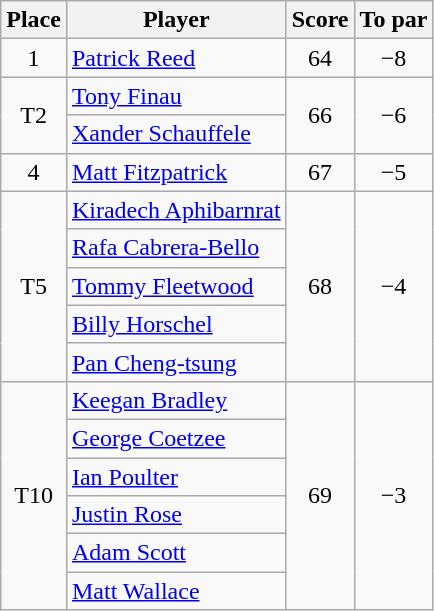<table class="wikitable">
<tr>
<th>Place</th>
<th>Player</th>
<th>Score</th>
<th>To par</th>
</tr>
<tr>
<td align=center>1</td>
<td> <a href='#'>Patrick Reed</a></td>
<td align=center>64</td>
<td align=center>−8</td>
</tr>
<tr>
<td rowspan=2 align=center>T2</td>
<td> <a href='#'>Tony Finau</a></td>
<td rowspan=2 align=center>66</td>
<td rowspan=2 align=center>−6</td>
</tr>
<tr>
<td> <a href='#'>Xander Schauffele</a></td>
</tr>
<tr>
<td align=center>4</td>
<td> <a href='#'>Matt Fitzpatrick</a></td>
<td align=center>67</td>
<td align=center>−5</td>
</tr>
<tr>
<td rowspan=5 align=center>T5</td>
<td> <a href='#'>Kiradech Aphibarnrat</a></td>
<td rowspan=5 align=center>68</td>
<td rowspan=5 align=center>−4</td>
</tr>
<tr>
<td> <a href='#'>Rafa Cabrera-Bello</a></td>
</tr>
<tr>
<td> <a href='#'>Tommy Fleetwood</a></td>
</tr>
<tr>
<td> <a href='#'>Billy Horschel</a></td>
</tr>
<tr>
<td> <a href='#'>Pan Cheng-tsung</a></td>
</tr>
<tr>
<td rowspan=6 align=center>T10</td>
<td> <a href='#'>Keegan Bradley</a></td>
<td rowspan=6 align=center>69</td>
<td rowspan=6 align=center>−3</td>
</tr>
<tr>
<td> <a href='#'>George Coetzee</a></td>
</tr>
<tr>
<td> <a href='#'>Ian Poulter</a></td>
</tr>
<tr>
<td> <a href='#'>Justin Rose</a></td>
</tr>
<tr>
<td> <a href='#'>Adam Scott</a></td>
</tr>
<tr>
<td> <a href='#'>Matt Wallace</a></td>
</tr>
</table>
